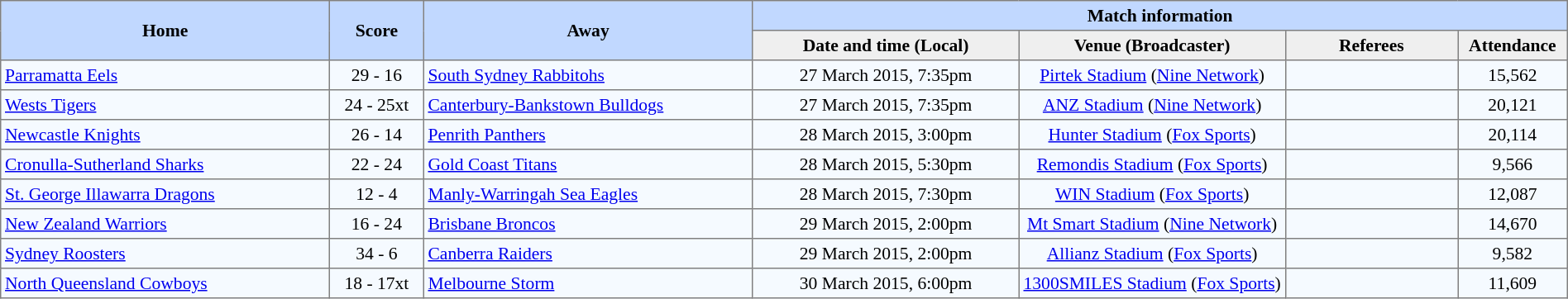<table border="1" cellpadding="3" cellspacing="0" style="border-collapse:collapse; font-size:90%; width:100%;">
<tr style="background:#c1d8ff;">
<th rowspan="2" style="width:21%;">Home</th>
<th rowspan="2" style="width:6%;">Score</th>
<th rowspan="2" style="width:21%;">Away</th>
<th colspan=6>Match information</th>
</tr>
<tr style="background:#efefef;">
<th width=17%>Date and time (Local)</th>
<th width="17%">Venue (Broadcaster)</th>
<th width=11%>Referees</th>
<th width=7%>Attendance</th>
</tr>
<tr style="text-align:center; background:#f5faff;">
<td align="left"> <a href='#'>Parramatta Eels</a></td>
<td>29 - 16</td>
<td align="left"> <a href='#'>South Sydney Rabbitohs</a></td>
<td>27 March 2015, 7:35pm</td>
<td><a href='#'>Pirtek Stadium</a> (<a href='#'>Nine Network</a>)</td>
<td></td>
<td>15,562</td>
</tr>
<tr style="text-align:center; background:#f5faff;">
<td align="left"> <a href='#'>Wests Tigers</a></td>
<td>24 - 25xt</td>
<td align="left"> <a href='#'>Canterbury-Bankstown Bulldogs</a></td>
<td>27 March 2015, 7:35pm</td>
<td><a href='#'>ANZ Stadium</a> (<a href='#'>Nine Network</a>)</td>
<td></td>
<td>20,121</td>
</tr>
<tr style="text-align:center; background:#f5faff;">
<td align="left"> <a href='#'>Newcastle Knights</a></td>
<td>26 - 14</td>
<td align="left"> <a href='#'>Penrith Panthers</a></td>
<td>28 March 2015, 3:00pm</td>
<td><a href='#'>Hunter Stadium</a> (<a href='#'>Fox Sports</a>)</td>
<td></td>
<td>20,114</td>
</tr>
<tr style="text-align:center; background:#f5faff;">
<td align="left"> <a href='#'>Cronulla-Sutherland Sharks</a></td>
<td>22 - 24</td>
<td align="left"> <a href='#'>Gold Coast Titans</a></td>
<td>28 March 2015, 5:30pm</td>
<td><a href='#'>Remondis Stadium</a> (<a href='#'>Fox Sports</a>)</td>
<td></td>
<td>9,566</td>
</tr>
<tr style="text-align:center; background:#f5faff;">
<td align="left"> <a href='#'>St. George Illawarra Dragons</a></td>
<td>12 - 4</td>
<td align="left"> <a href='#'>Manly-Warringah Sea Eagles</a></td>
<td>28 March 2015, 7:30pm</td>
<td><a href='#'>WIN Stadium</a> (<a href='#'>Fox Sports</a>)</td>
<td></td>
<td>12,087</td>
</tr>
<tr style="text-align:center; background:#f5faff;">
<td align="left"> <a href='#'>New Zealand Warriors</a></td>
<td>16 - 24</td>
<td align="left"> <a href='#'>Brisbane Broncos</a></td>
<td>29 March 2015, 2:00pm</td>
<td><a href='#'>Mt Smart Stadium</a> (<a href='#'>Nine Network</a>)</td>
<td></td>
<td>14,670</td>
</tr>
<tr style="text-align:center; background:#f5faff;">
<td align="left"> <a href='#'>Sydney Roosters</a></td>
<td>34 - 6</td>
<td align="left"> <a href='#'>Canberra Raiders</a></td>
<td>29 March 2015, 2:00pm</td>
<td><a href='#'>Allianz Stadium</a> (<a href='#'>Fox Sports</a>)</td>
<td></td>
<td>9,582</td>
</tr>
<tr style="text-align:center; background:#f5faff;">
<td align="left"> <a href='#'>North Queensland Cowboys</a></td>
<td>18 - 17xt</td>
<td align="left"> <a href='#'>Melbourne Storm</a></td>
<td>30 March 2015, 6:00pm</td>
<td><a href='#'>1300SMILES Stadium</a> (<a href='#'>Fox Sports</a>)</td>
<td></td>
<td>11,609</td>
</tr>
</table>
